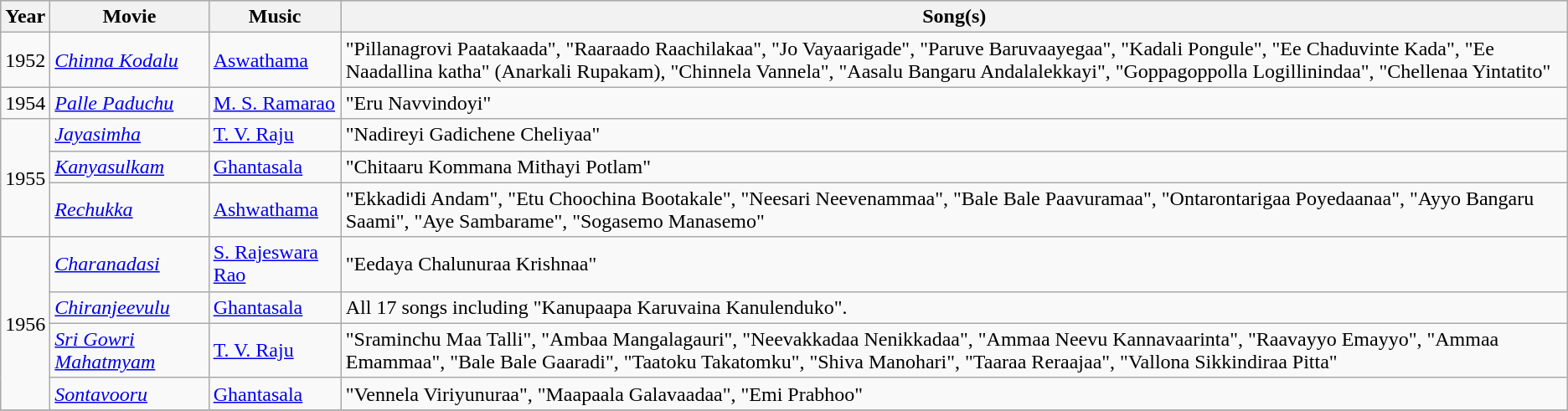<table class="wikitable">
<tr style="background:#ccc; text-align:center;">
<th>Year</th>
<th>Movie</th>
<th>Music</th>
<th>Song(s)</th>
</tr>
<tr>
<td>1952</td>
<td><em><a href='#'>Chinna Kodalu</a></em></td>
<td><a href='#'>Aswathama</a></td>
<td>"Pillanagrovi Paatakaada", "Raaraado Raachilakaa", "Jo Vayaarigade", "Paruve Baruvaayegaa", "Kadali Pongule", "Ee Chaduvinte Kada", "Ee Naadallina katha" (Anarkali Rupakam), "Chinnela Vannela", "Aasalu Bangaru Andalalekkayi", "Goppagoppolla Logillinindaa", "Chellenaa Yintatito"</td>
</tr>
<tr>
<td rowspan="1">1954</td>
<td><em><a href='#'>Palle Paduchu</a></em></td>
<td><a href='#'>M. S. Ramarao</a></td>
<td>"Eru Navvindoyi"</td>
</tr>
<tr>
<td rowspan="3">1955</td>
<td><em><a href='#'>Jayasimha</a></em></td>
<td><a href='#'>T. V. Raju</a></td>
<td>"Nadireyi Gadichene Cheliyaa"</td>
</tr>
<tr>
<td><em><a href='#'>Kanyasulkam</a></em></td>
<td><a href='#'>Ghantasala</a></td>
<td>"Chitaaru Kommana Mithayi Potlam"</td>
</tr>
<tr>
<td><em><a href='#'>Rechukka</a></em></td>
<td><a href='#'>Ashwathama</a></td>
<td>"Ekkadidi Andam", "Etu Choochina Bootakale", "Neesari Neevenammaa", "Bale Bale Paavuramaa", "Ontarontarigaa Poyedaanaa", "Ayyo Bangaru Saami", "Aye Sambarame", "Sogasemo Manasemo"</td>
</tr>
<tr>
<td rowspan="4">1956</td>
<td><em><a href='#'>Charanadasi</a></em></td>
<td><a href='#'>S. Rajeswara Rao</a></td>
<td>"Eedaya Chalunuraa Krishnaa"</td>
</tr>
<tr>
<td><em><a href='#'>Chiranjeevulu</a></em></td>
<td><a href='#'>Ghantasala</a></td>
<td>All 17 songs including "Kanupaapa Karuvaina Kanulenduko".</td>
</tr>
<tr>
<td><em><a href='#'>Sri Gowri Mahatmyam</a></em></td>
<td><a href='#'>T. V. Raju</a></td>
<td>"Sraminchu Maa Talli", "Ambaa Mangalagauri", "Neevakkadaa Nenikkadaa", "Ammaa Neevu Kannavaarinta", "Raavayyo Emayyo", "Ammaa Emammaa", "Bale Bale Gaaradi", "Taatoku Takatomku", "Shiva Manohari", "Taaraa Reraajaa", "Vallona Sikkindiraa Pitta"</td>
</tr>
<tr>
<td><em><a href='#'>Sontavooru</a></em></td>
<td><a href='#'>Ghantasala</a></td>
<td>"Vennela Viriyunuraa", "Maapaala Galavaadaa", "Emi Prabhoo"</td>
</tr>
<tr>
</tr>
</table>
